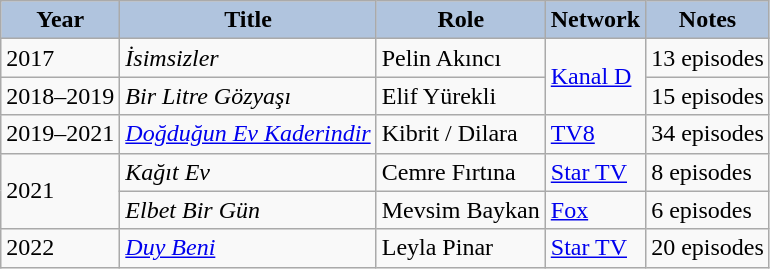<table class="wikitable">
<tr>
<th style="background:#B0C4DE;">Year</th>
<th style="background:#B0C4DE;">Title</th>
<th style="background:#B0C4DE;">Role</th>
<th style="background:#B0C4DE;">Network</th>
<th style="background:#B0C4DE;">Notes</th>
</tr>
<tr>
<td>2017</td>
<td><em>İsimsizler</em></td>
<td>Pelin Akıncı</td>
<td rowspan="2"><a href='#'>Kanal D</a></td>
<td>13 episodes</td>
</tr>
<tr>
<td>2018–2019</td>
<td><em>Bir Litre Gözyaşı</em></td>
<td>Elif Yürekli</td>
<td>15 episodes</td>
</tr>
<tr>
<td>2019–2021</td>
<td><em><a href='#'>Doğduğun Ev Kaderindir</a></em></td>
<td>Kibrit / Dilara</td>
<td><a href='#'>TV8</a></td>
<td>34 episodes</td>
</tr>
<tr>
<td rowspan="2">2021</td>
<td><em>Kağıt Ev</em></td>
<td>Cemre Fırtına</td>
<td><a href='#'>Star TV</a></td>
<td>8 episodes</td>
</tr>
<tr>
<td><em>Elbet Bir Gün</em></td>
<td>Mevsim Baykan</td>
<td><a href='#'>Fox</a></td>
<td>6 episodes</td>
</tr>
<tr>
<td>2022</td>
<td><em><a href='#'>Duy Beni</a></em></td>
<td>Leyla Pinar</td>
<td><a href='#'>Star TV</a></td>
<td>20 episodes</td>
</tr>
</table>
